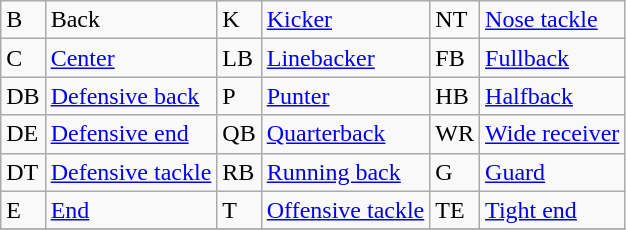<table class="wikitable">
<tr>
<td>B</td>
<td>Back</td>
<td>K</td>
<td><a href='#'>Kicker</a></td>
<td>NT</td>
<td><a href='#'>Nose tackle</a></td>
</tr>
<tr>
<td>C</td>
<td><a href='#'>Center</a></td>
<td>LB</td>
<td><a href='#'>Linebacker</a></td>
<td>FB</td>
<td><a href='#'>Fullback</a></td>
</tr>
<tr>
<td>DB</td>
<td><a href='#'>Defensive back</a></td>
<td>P</td>
<td><a href='#'>Punter</a></td>
<td>HB</td>
<td><a href='#'>Halfback</a></td>
</tr>
<tr>
<td>DE</td>
<td><a href='#'>Defensive end</a></td>
<td>QB</td>
<td><a href='#'>Quarterback</a></td>
<td>WR</td>
<td><a href='#'>Wide receiver</a></td>
</tr>
<tr>
<td>DT</td>
<td><a href='#'>Defensive tackle</a></td>
<td>RB</td>
<td><a href='#'>Running back</a></td>
<td>G</td>
<td><a href='#'>Guard</a></td>
</tr>
<tr>
<td>E</td>
<td><a href='#'>End</a></td>
<td>T</td>
<td><a href='#'>Offensive tackle</a></td>
<td>TE</td>
<td><a href='#'>Tight end</a></td>
</tr>
<tr>
</tr>
</table>
